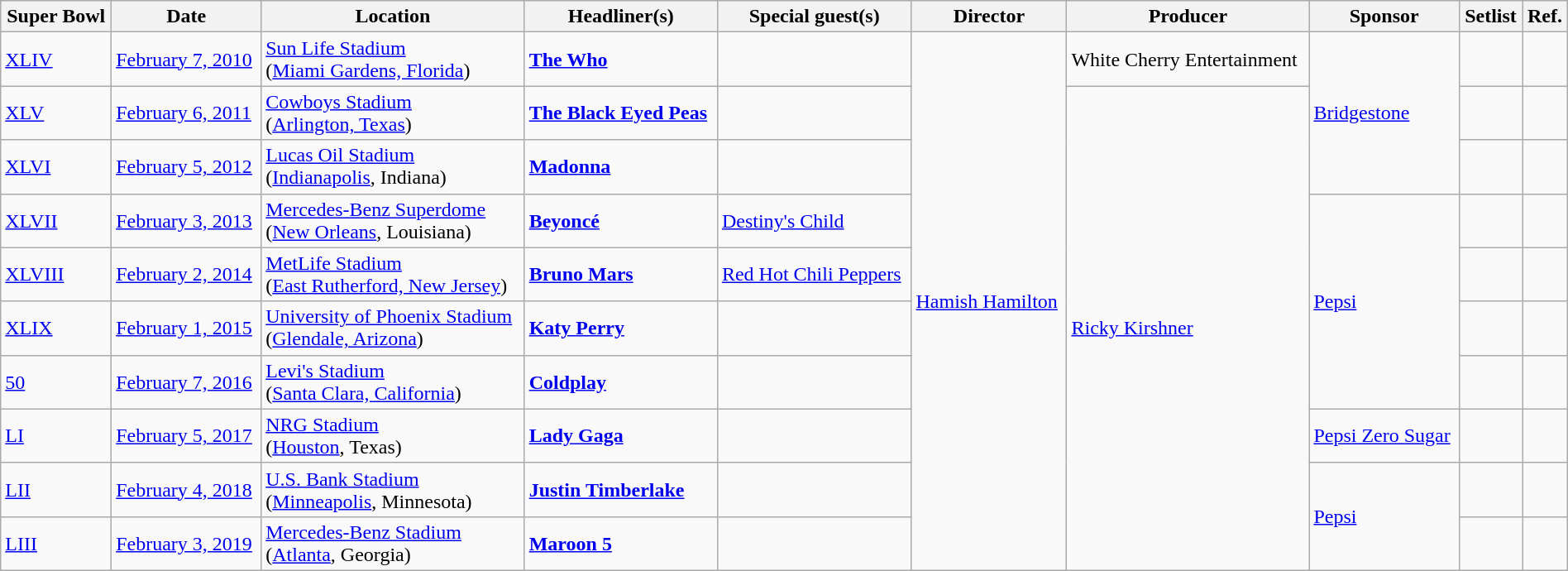<table class="wikitable" style="width: 100%; ">
<tr>
<th>Super Bowl</th>
<th>Date</th>
<th>Location</th>
<th>Headliner(s)</th>
<th>Special guest(s)</th>
<th>Director</th>
<th>Producer</th>
<th>Sponsor</th>
<th>Setlist</th>
<th>Ref.</th>
</tr>
<tr>
<td><a href='#'>XLIV</a><br></td>
<td><a href='#'>February 7, 2010</a></td>
<td><a href='#'>Sun Life Stadium</a><br>(<a href='#'>Miami Gardens, Florida</a>)</td>
<td><strong><a href='#'>The Who</a></strong></td>
<td></td>
<td rowspan="10"><a href='#'>Hamish Hamilton</a></td>
<td>White Cherry Entertainment</td>
<td rowspan="3"><a href='#'>Bridgestone</a></td>
<td></td>
<td></td>
</tr>
<tr>
<td><a href='#'>XLV</a><br></td>
<td><a href='#'>February 6, 2011</a></td>
<td><a href='#'>Cowboys Stadium</a><br>(<a href='#'>Arlington, Texas</a>)</td>
<td><strong><a href='#'>The Black Eyed Peas</a></strong></td>
<td></td>
<td rowspan="9"><a href='#'>Ricky Kirshner</a></td>
<td></td>
<td></td>
</tr>
<tr>
<td><a href='#'>XLVI</a><br></td>
<td><a href='#'>February 5, 2012</a></td>
<td><a href='#'>Lucas Oil Stadium</a><br>(<a href='#'>Indianapolis</a>, Indiana)</td>
<td><strong><a href='#'>Madonna</a></strong></td>
<td></td>
<td></td>
<td></td>
</tr>
<tr>
<td><a href='#'>XLVII</a><br></td>
<td><a href='#'>February 3, 2013</a></td>
<td><a href='#'>Mercedes-Benz Superdome</a><br>(<a href='#'>New Orleans</a>, Louisiana)</td>
<td><strong><a href='#'>Beyoncé</a></strong></td>
<td><a href='#'>Destiny's Child</a></td>
<td rowspan="4"><a href='#'>Pepsi</a></td>
<td></td>
<td></td>
</tr>
<tr>
<td><a href='#'>XLVIII</a><br></td>
<td><a href='#'>February 2, 2014</a></td>
<td><a href='#'>MetLife Stadium</a><br>(<a href='#'>East Rutherford, New Jersey</a>)</td>
<td><strong><a href='#'>Bruno Mars</a></strong></td>
<td><a href='#'>Red Hot Chili Peppers</a></td>
<td></td>
<td></td>
</tr>
<tr>
<td><a href='#'>XLIX</a><br></td>
<td><a href='#'>February 1, 2015</a></td>
<td><a href='#'>University of Phoenix Stadium</a><br>(<a href='#'>Glendale, Arizona</a>)</td>
<td><strong><a href='#'>Katy Perry</a></strong></td>
<td></td>
<td></td>
<td></td>
</tr>
<tr>
<td><a href='#'>50</a><br></td>
<td><a href='#'>February 7, 2016</a></td>
<td><a href='#'>Levi's Stadium</a><br>(<a href='#'>Santa Clara, California</a>)</td>
<td><strong><a href='#'>Coldplay</a></strong></td>
<td></td>
<td></td>
<td></td>
</tr>
<tr>
<td><a href='#'>LI</a><br></td>
<td><a href='#'>February 5, 2017</a></td>
<td><a href='#'>NRG Stadium</a><br>(<a href='#'>Houston</a>, Texas)</td>
<td><strong><a href='#'>Lady Gaga</a></strong></td>
<td></td>
<td><a href='#'>Pepsi Zero Sugar</a></td>
<td></td>
<td></td>
</tr>
<tr>
<td><a href='#'>LII</a><br></td>
<td><a href='#'>February 4, 2018</a></td>
<td><a href='#'>U.S. Bank Stadium</a><br>(<a href='#'>Minneapolis</a>, Minnesota)</td>
<td><strong><a href='#'>Justin Timberlake</a></strong></td>
<td></td>
<td rowspan="2"><a href='#'>Pepsi</a></td>
<td></td>
<td></td>
</tr>
<tr>
<td><a href='#'>LIII</a><br></td>
<td><a href='#'>February 3, 2019</a></td>
<td><a href='#'>Mercedes-Benz Stadium</a><br>(<a href='#'>Atlanta</a>, Georgia)</td>
<td><strong><a href='#'>Maroon 5</a></strong></td>
<td></td>
<td></td>
<td></td>
</tr>
</table>
